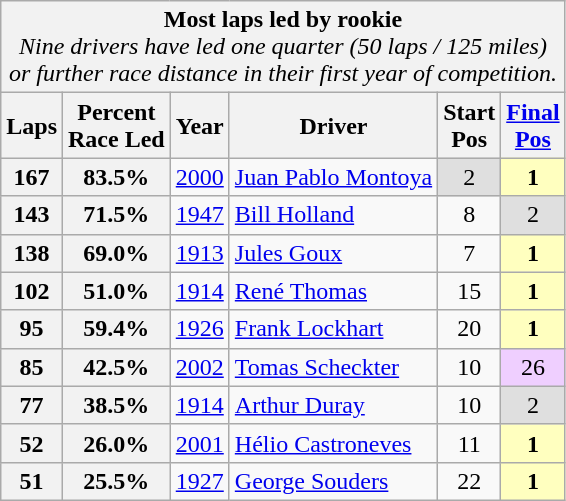<table class="wikitable">
<tr>
<td style="background:#F2F2F2; text-align: center;" colspan="7"><strong>Most laps led by rookie</strong><br><em>Nine drivers have led one quarter (50 laps / 125 miles)<br>or further race distance in their first year of competition.</em></td>
</tr>
<tr>
<td style="background:#F2F2F2; text-align: center;"><strong>Laps</strong></td>
<td style="background:#F2F2F2; text-align: center;"><strong>Percent<br>Race Led</strong></td>
<td style="background:#F2F2F2; text-align: center;"><strong>Year</strong></td>
<td style="background:#F2F2F2; text-align: center;"><strong>Driver</strong></td>
<td style="background:#F2F2F2; text-align: center;"><strong>Start<br>Pos</strong></td>
<td style="background:#F2F2F2; text-align: center;"><strong><a href='#'>Final<br>Pos</a></strong></td>
</tr>
<tr>
<td style="background:#F2F2F2; text-align: center;"><strong>167</strong></td>
<td style="background:#F2F2F2; text-align: center;"><strong>83.5%</strong></td>
<td style="text-align: center;"><a href='#'>2000</a></td>
<td> <a href='#'>Juan Pablo Montoya</a></td>
<td style="background:#DFDFDF; text-align: center;">2</td>
<td style="background:#FFFFBF; text-align: center;"><strong>1</strong></td>
</tr>
<tr>
<td style="background:#F2F2F2; text-align: center;"><strong>143</strong></td>
<td style="background:#F2F2F2; text-align: center;"><strong>71.5%</strong></td>
<td style="text-align: center;"><a href='#'>1947</a></td>
<td> <a href='#'>Bill Holland</a></td>
<td style="text-align: center;">8</td>
<td style="background:#DFDFDF; text-align: center;">2</td>
</tr>
<tr>
<td style="background:#F2F2F2; text-align: center;"><strong>138</strong></td>
<td style="background:#F2F2F2; text-align: center;"><strong>69.0%</strong></td>
<td style="text-align: center;"><a href='#'>1913</a></td>
<td> <a href='#'>Jules Goux</a></td>
<td style="text-align: center;">7</td>
<td style="background:#FFFFBF; text-align: center;"><strong>1</strong></td>
</tr>
<tr>
<td style="background:#F2F2F2; text-align: center;"><strong>102</strong></td>
<td style="background:#F2F2F2; text-align: center;"><strong>51.0%</strong></td>
<td style="text-align: center;"><a href='#'>1914</a></td>
<td> <a href='#'>René Thomas</a></td>
<td style="text-align: center;">15</td>
<td style="background:#FFFFBF; text-align: center;"><strong>1</strong></td>
</tr>
<tr>
<td style="background:#F2F2F2; text-align: center;"><strong>95</strong></td>
<td style="background:#F2F2F2; text-align: center;"><strong>59.4%</strong></td>
<td style="text-align: center;"><a href='#'>1926</a></td>
<td> <a href='#'>Frank Lockhart</a></td>
<td style="text-align: center;">20</td>
<td style="background:#FFFFBF; text-align: center;"><strong>1</strong></td>
</tr>
<tr>
<td style="background:#F2F2F2; text-align: center;"><strong>85</strong></td>
<td style="background:#F2F2F2; text-align: center;"><strong>42.5%</strong></td>
<td style="text-align: center;"><a href='#'>2002</a></td>
<td> <a href='#'>Tomas Scheckter</a></td>
<td style="text-align: center;">10</td>
<td style="background:#EFCFFF; text-align: center;">26</td>
</tr>
<tr>
<td style="background:#F2F2F2; text-align: center;"><strong>77</strong></td>
<td style="background:#F2F2F2; text-align: center;"><strong>38.5%</strong></td>
<td style="text-align: center;"><a href='#'>1914</a></td>
<td> <a href='#'>Arthur Duray</a></td>
<td style="text-align: center;">10</td>
<td style="background:#DFDFDF; text-align: center;">2</td>
</tr>
<tr>
<td style="background:#F2F2F2; text-align: center;"><strong>52</strong></td>
<td style="background:#F2F2F2; text-align: center;"><strong>26.0%</strong></td>
<td style="text-align: center;"><a href='#'>2001</a></td>
<td> <a href='#'>Hélio Castroneves</a></td>
<td style="text-align: center;">11</td>
<td style="background:#FFFFBF; text-align: center;"><strong>1</strong></td>
</tr>
<tr>
<td style="background:#F2F2F2; text-align: center;"><strong>51</strong></td>
<td style="background:#F2F2F2; text-align: center;"><strong>25.5%</strong></td>
<td style="text-align: center;"><a href='#'>1927</a></td>
<td> <a href='#'>George Souders</a></td>
<td style="text-align: center;">22</td>
<td style="background:#FFFFBF; text-align: center;"><strong>1</strong></td>
</tr>
</table>
